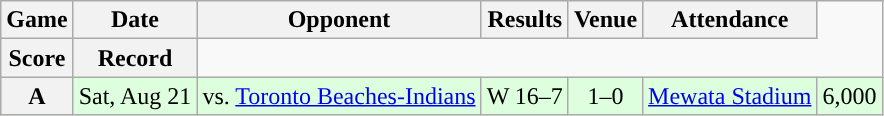<table class="wikitable" style="text-align:center">
<tr>
<th>Game</th>
<th>Date</th>
<th>Opponent</th>
<th>Results</th>
<th>Venue</th>
<th>Attendance</th>
</tr>
<tr>
<th>Score</th>
<th>Record</th>
</tr>
<tr style="background:#ddffdd">
<th>A</th>
<td>Sat, Aug 21</td>
<td>vs. <a href='#'>Toronto Beaches-Indians</a></td>
<td>W 16–7</td>
<td>1–0</td>
<td><a href='#'>Mewata Stadium</a></td>
<td>6,000</td>
</tr>
</table>
